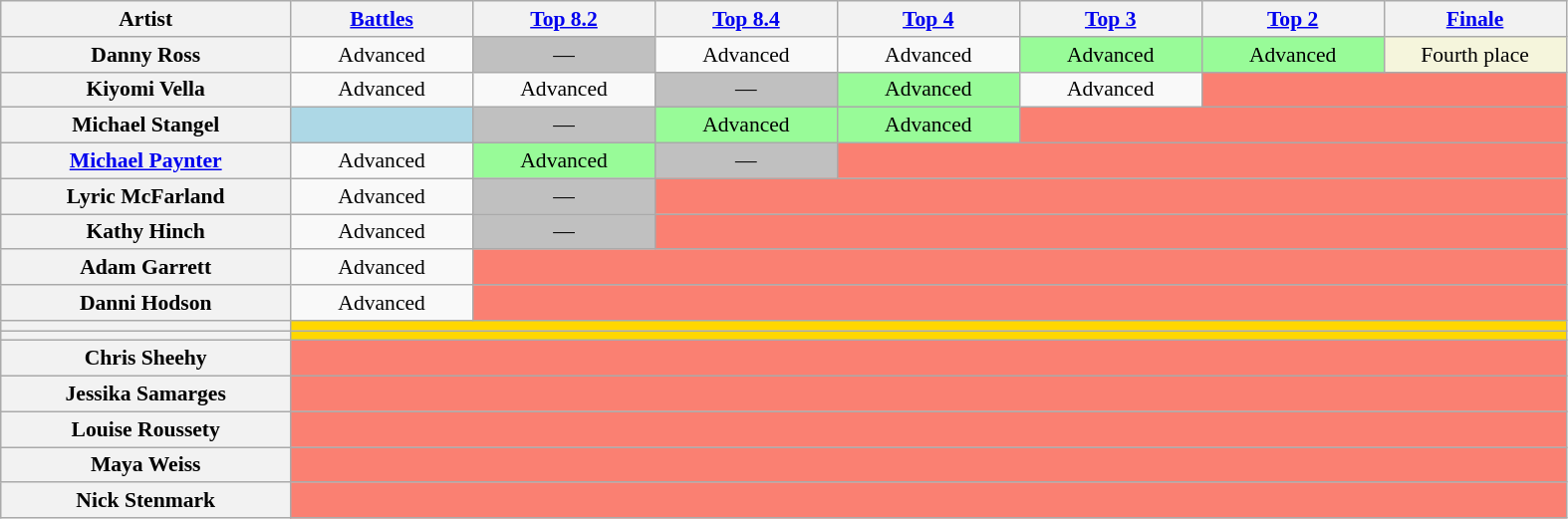<table class="wikitable plainrowheaders"  style="text-align:center; font-size:90%;">
<tr>
<th style="width:13em;">Artist</th>
<th style="width:8em;"><a href='#'>Battles</a></th>
<th style="width:8em;"><a href='#'>Top 8.2</a></th>
<th style="width:8em;"><a href='#'>Top 8.4</a></th>
<th style="width:8em;"><a href='#'>Top 4</a></th>
<th style="width:8em;"><a href='#'>Top 3</a></th>
<th style="width:8em;"><a href='#'>Top 2</a></th>
<th style="width:8em;"><a href='#'>Finale</a></th>
</tr>
<tr>
<th>Danny Ross</th>
<td>Advanced</td>
<td style="background:silver;">—</td>
<td>Advanced</td>
<td>Advanced</td>
<td style="background:palegreen">Advanced</td>
<td style="background:palegreen">Advanced</td>
<td style="background:beige">Fourth place</td>
</tr>
<tr>
<th>Kiyomi Vella</th>
<td>Advanced</td>
<td>Advanced</td>
<td style="background:silver;">—</td>
<td style="background:palegreen">Advanced</td>
<td>Advanced</td>
<td colspan=5 style="background:salmon"></td>
</tr>
<tr>
<th>Michael Stangel</th>
<td style="background:lightblue"></td>
<td style="background:silver;">—</td>
<td style="background:palegreen">Advanced</td>
<td style="background:palegreen">Advanced</td>
<td colspan=5 style="background:salmon"></td>
</tr>
<tr>
<th><a href='#'>Michael Paynter</a></th>
<td>Advanced</td>
<td style="background:palegreen">Advanced</td>
<td style="background:silver;">—</td>
<td colspan=5 style="background:salmon"></td>
</tr>
<tr>
<th>Lyric McFarland</th>
<td>Advanced</td>
<td style="background:silver;">—</td>
<td colspan=5 style="background:salmon"></td>
</tr>
<tr>
<th>Kathy Hinch</th>
<td>Advanced</td>
<td style="background:silver;">—</td>
<td colspan=5 style="background:salmon"></td>
</tr>
<tr>
<th>Adam Garrett</th>
<td>Advanced</td>
<td colspan=6 style="background:salmon"></td>
</tr>
<tr>
<th>Danni Hodson</th>
<td>Advanced</td>
<td colspan=6 style="background:salmon"></td>
</tr>
<tr>
<th></th>
<td colspan=7 style="background:gold"></td>
</tr>
<tr>
<th></th>
<td colspan=7 style="background:gold"></td>
</tr>
<tr>
<th>Chris Sheehy</th>
<td colspan=7 style="background:salmon"></td>
</tr>
<tr>
<th>Jessika Samarges</th>
<td colspan=7 style="background:salmon"></td>
</tr>
<tr>
<th>Louise Roussety</th>
<td colspan=7 style="background:salmon"></td>
</tr>
<tr>
<th>Maya Weiss</th>
<td colspan=7 style="background:salmon"></td>
</tr>
<tr>
<th>Nick Stenmark</th>
<td colspan=7 style="background:salmon"></td>
</tr>
</table>
